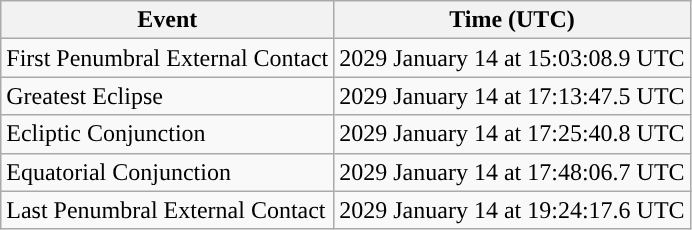<table class="wikitable">
<tr>
<th>Event</th>
<th>Time (UTC)</th>
</tr>
<tr>
<td>First Penumbral External Contact</td>
<td>2029 January 14 at 15:03:08.9 UTC</td>
</tr>
<tr>
<td>Greatest Eclipse</td>
<td>2029 January 14 at 17:13:47.5 UTC</td>
</tr>
<tr>
<td>Ecliptic Conjunction</td>
<td>2029 January 14 at 17:25:40.8 UTC</td>
</tr>
<tr>
<td>Equatorial Conjunction</td>
<td>2029 January 14 at 17:48:06.7 UTC</td>
</tr>
<tr>
<td>Last Penumbral External Contact</td>
<td>2029 January 14 at 19:24:17.6 UTC</td>
</tr>
</table>
